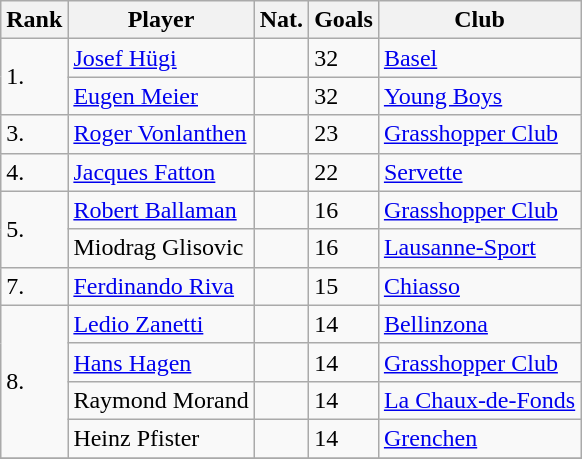<table class="wikitable sortable">
<tr>
<th>Rank</th>
<th>Player</th>
<th>Nat.</th>
<th>Goals</th>
<th>Club</th>
</tr>
<tr>
<td rowspan=2>1.</td>
<td><a href='#'>Josef Hügi</a></td>
<td></td>
<td>32</td>
<td><a href='#'>Basel</a></td>
</tr>
<tr>
<td><a href='#'>Eugen Meier</a></td>
<td></td>
<td>32</td>
<td><a href='#'>Young Boys</a></td>
</tr>
<tr>
<td>3.</td>
<td><a href='#'>Roger Vonlanthen</a></td>
<td></td>
<td>23</td>
<td><a href='#'>Grasshopper Club</a></td>
</tr>
<tr>
<td>4.</td>
<td><a href='#'>Jacques Fatton</a></td>
<td></td>
<td>22</td>
<td><a href='#'>Servette</a></td>
</tr>
<tr>
<td rowspan=2>5.</td>
<td><a href='#'>Robert Ballaman</a></td>
<td></td>
<td>16</td>
<td><a href='#'>Grasshopper Club</a></td>
</tr>
<tr>
<td>Miodrag Glisovic</td>
<td></td>
<td>16</td>
<td><a href='#'>Lausanne-Sport</a></td>
</tr>
<tr>
<td>7.</td>
<td><a href='#'>Ferdinando Riva</a></td>
<td></td>
<td>15</td>
<td><a href='#'>Chiasso</a></td>
</tr>
<tr>
<td rowspan=4>8.</td>
<td><a href='#'>Ledio Zanetti</a></td>
<td></td>
<td>14</td>
<td><a href='#'>Bellinzona</a></td>
</tr>
<tr>
<td><a href='#'>Hans Hagen</a></td>
<td></td>
<td>14</td>
<td><a href='#'>Grasshopper Club</a></td>
</tr>
<tr>
<td>Raymond Morand</td>
<td></td>
<td>14</td>
<td><a href='#'>La Chaux-de-Fonds</a></td>
</tr>
<tr>
<td>Heinz Pfister</td>
<td></td>
<td>14</td>
<td><a href='#'>Grenchen</a></td>
</tr>
<tr>
</tr>
</table>
